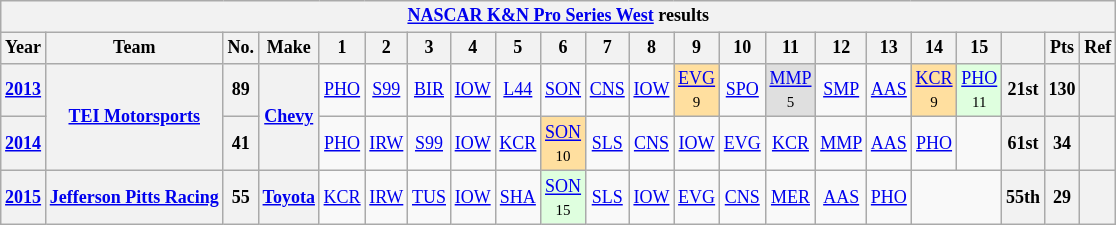<table class="wikitable" style="text-align:center; font-size:75%">
<tr>
<th colspan=23><a href='#'>NASCAR K&N Pro Series West</a> results</th>
</tr>
<tr>
<th>Year</th>
<th>Team</th>
<th>No.</th>
<th>Make</th>
<th>1</th>
<th>2</th>
<th>3</th>
<th>4</th>
<th>5</th>
<th>6</th>
<th>7</th>
<th>8</th>
<th>9</th>
<th>10</th>
<th>11</th>
<th>12</th>
<th>13</th>
<th>14</th>
<th>15</th>
<th></th>
<th>Pts</th>
<th>Ref</th>
</tr>
<tr>
<th><a href='#'>2013</a></th>
<th rowspan=2><a href='#'>TEI Motorsports</a></th>
<th>89</th>
<th rowspan=2><a href='#'>Chevy</a></th>
<td><a href='#'>PHO</a></td>
<td><a href='#'>S99</a></td>
<td><a href='#'>BIR</a></td>
<td><a href='#'>IOW</a></td>
<td><a href='#'>L44</a></td>
<td><a href='#'>SON</a></td>
<td><a href='#'>CNS</a></td>
<td><a href='#'>IOW</a></td>
<td style="background:#FFDF9F;"><a href='#'>EVG</a><br><small>9</small></td>
<td><a href='#'>SPO</a></td>
<td style="background:#DFDFDF;"><a href='#'>MMP</a><br><small>5</small></td>
<td><a href='#'>SMP</a></td>
<td><a href='#'>AAS</a></td>
<td style="background:#FFDF9F;"><a href='#'>KCR</a><br><small>9</small></td>
<td style="background:#DFFFDF;"><a href='#'>PHO</a><br><small>11</small></td>
<th>21st</th>
<th>130</th>
<th></th>
</tr>
<tr>
<th><a href='#'>2014</a></th>
<th>41</th>
<td><a href='#'>PHO</a></td>
<td><a href='#'>IRW</a></td>
<td><a href='#'>S99</a></td>
<td><a href='#'>IOW</a></td>
<td><a href='#'>KCR</a></td>
<td style="background:#FFDF9F;"><a href='#'>SON</a><br><small>10</small></td>
<td><a href='#'>SLS</a></td>
<td><a href='#'>CNS</a></td>
<td><a href='#'>IOW</a></td>
<td><a href='#'>EVG</a></td>
<td><a href='#'>KCR</a></td>
<td><a href='#'>MMP</a></td>
<td><a href='#'>AAS</a></td>
<td><a href='#'>PHO</a></td>
<td></td>
<th>61st</th>
<th>34</th>
<th></th>
</tr>
<tr>
<th><a href='#'>2015</a></th>
<th><a href='#'>Jefferson Pitts Racing</a></th>
<th>55</th>
<th><a href='#'>Toyota</a></th>
<td><a href='#'>KCR</a></td>
<td><a href='#'>IRW</a></td>
<td><a href='#'>TUS</a></td>
<td><a href='#'>IOW</a></td>
<td><a href='#'>SHA</a></td>
<td style="background:#DFFFDF;"><a href='#'>SON</a><br><small>15</small></td>
<td><a href='#'>SLS</a></td>
<td><a href='#'>IOW</a></td>
<td><a href='#'>EVG</a></td>
<td><a href='#'>CNS</a></td>
<td><a href='#'>MER</a></td>
<td><a href='#'>AAS</a></td>
<td><a href='#'>PHO</a></td>
<td colspan=2></td>
<th>55th</th>
<th>29</th>
<th></th>
</tr>
</table>
